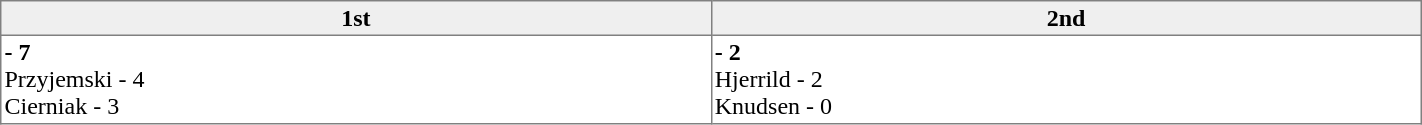<table border="1" cellpadding="2" cellspacing="0"  style="width:75%; border-collapse:collapse;">
<tr style="text-align:left; background:#efefef;">
<th width=15% align=center >1st</th>
<th width=15% align=center >2nd</th>
</tr>
<tr align=left>
<td valign=top align=left ><strong> - 7</strong><br>Przyjemski - 4<br>Cierniak - 3</td>
<td valign=top align=left ><strong> - 2</strong><br>Hjerrild - 2<br>Knudsen - 0</td>
</tr>
</table>
